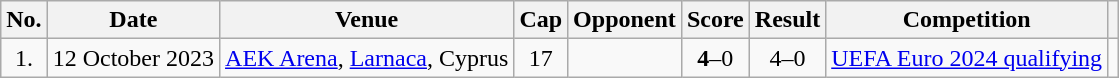<table class="wikitable">
<tr>
<th scope=col>No.</th>
<th scope=col>Date</th>
<th scope=col>Venue</th>
<th scope=col>Cap</th>
<th scope=col>Opponent</th>
<th scope=col>Score</th>
<th scope=col>Result</th>
<th scope=col>Competition</th>
<th scope=col class=unsortable></th>
</tr>
<tr>
<td align=center>1.</td>
<td>12 October 2023</td>
<td><a href='#'>AEK Arena</a>, <a href='#'>Larnaca</a>, Cyprus</td>
<td align=center>17</td>
<td></td>
<td align=center><strong>4</strong>–0</td>
<td align=center>4–0</td>
<td><a href='#'>UEFA Euro 2024 qualifying</a></td>
<td align=center></td>
</tr>
</table>
